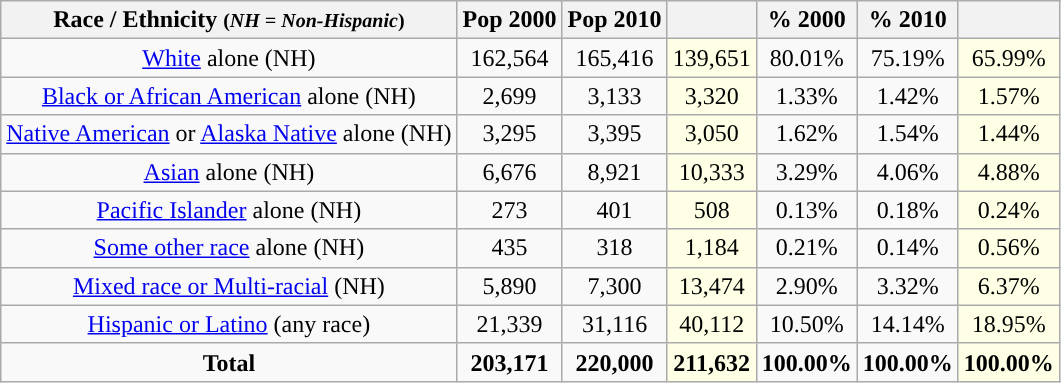<table class="wikitable" style="text-align:center;">
<tr>
<th>Race / Ethnicity <small>(<em>NH = Non-Hispanic</em>)</small></th>
<th>Pop 2000</th>
<th>Pop 2010</th>
<th></th>
<th>% 2000</th>
<th>% 2010</th>
<th></th>
</tr>
<tr>
<td><a href='#'>White</a> alone (NH)</td>
<td>162,564</td>
<td>165,416</td>
<td style='background: #ffffe6;'>139,651</td>
<td>80.01%</td>
<td>75.19%</td>
<td style='background: #ffffe6;'>65.99%</td>
</tr>
<tr>
<td><a href='#'>Black or African American</a> alone (NH)</td>
<td>2,699</td>
<td>3,133</td>
<td style='background: #ffffe6;'>3,320</td>
<td>1.33%</td>
<td>1.42%</td>
<td style='background: #ffffe6;'>1.57%</td>
</tr>
<tr>
<td><a href='#'>Native American</a> or <a href='#'>Alaska Native</a> alone (NH)</td>
<td>3,295</td>
<td>3,395</td>
<td style='background: #ffffe6;'>3,050</td>
<td>1.62%</td>
<td>1.54%</td>
<td style='background: #ffffe6;'>1.44%</td>
</tr>
<tr>
<td><a href='#'>Asian</a> alone (NH)</td>
<td>6,676</td>
<td>8,921</td>
<td style='background: #ffffe6;'>10,333</td>
<td>3.29%</td>
<td>4.06%</td>
<td style='background: #ffffe6;'>4.88%</td>
</tr>
<tr>
<td><a href='#'>Pacific Islander</a> alone (NH)</td>
<td>273</td>
<td>401</td>
<td style='background: #ffffe6;'>508</td>
<td>0.13%</td>
<td>0.18%</td>
<td style='background: #ffffe6;'>0.24%</td>
</tr>
<tr>
<td><a href='#'>Some other race</a> alone (NH)</td>
<td>435</td>
<td>318</td>
<td style='background: #ffffe6;'>1,184</td>
<td>0.21%</td>
<td>0.14%</td>
<td style='background: #ffffe6;'>0.56%</td>
</tr>
<tr>
<td><a href='#'>Mixed race or Multi-racial</a> (NH)</td>
<td>5,890</td>
<td>7,300</td>
<td style='background: #ffffe6;'>13,474</td>
<td>2.90%</td>
<td>3.32%</td>
<td style='background: #ffffe6;'>6.37%</td>
</tr>
<tr>
<td><a href='#'>Hispanic or Latino</a> (any race)</td>
<td>21,339</td>
<td>31,116</td>
<td style='background: #ffffe6;'>40,112</td>
<td>10.50%</td>
<td>14.14%</td>
<td style='background: #ffffe6;'>18.95%</td>
</tr>
<tr>
<td><strong>Total</strong></td>
<td><strong>203,171</strong></td>
<td><strong>220,000</strong></td>
<td style='background: #ffffe6;'><strong>211,632</strong></td>
<td><strong>100.00%</strong></td>
<td><strong>100.00%</strong></td>
<td style='background: #ffffe6;'><strong>100.00%</strong></td>
</tr>
</table>
